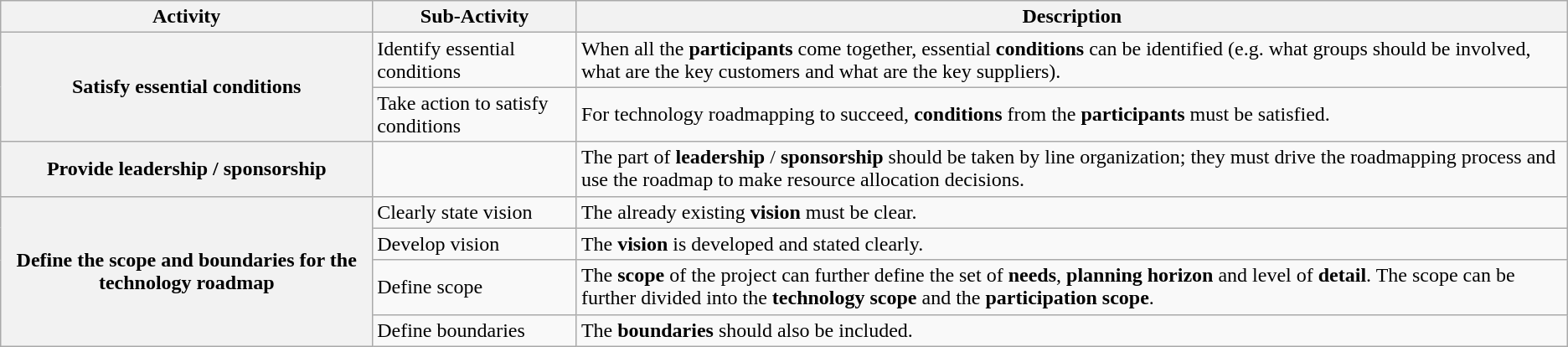<table class="wikitable">
<tr>
<th>Activity</th>
<th>Sub-Activity</th>
<th>Description</th>
</tr>
<tr>
<th rowspan=2>Satisfy essential conditions</th>
<td>Identify essential conditions</td>
<td>When all the <strong>participants</strong> come together, essential <strong>conditions</strong> can be identified (e.g. what groups should be involved, what are the key customers and what are the key suppliers).</td>
</tr>
<tr>
<td>Take action to satisfy conditions</td>
<td>For technology roadmapping to succeed, <strong>conditions</strong> from the <strong>participants</strong> must be satisfied.</td>
</tr>
<tr>
<th>Provide leadership / sponsorship</th>
<td> </td>
<td>The part of <strong>leadership</strong> / <strong>sponsorship</strong> should be taken by line organization; they must drive the roadmapping process and use the roadmap to make resource allocation decisions.</td>
</tr>
<tr>
<th rowspan=4>Define the scope and boundaries for the technology roadmap</th>
<td>Clearly state vision</td>
<td>The already existing <strong>vision</strong> must be clear.</td>
</tr>
<tr>
<td>Develop vision</td>
<td>The <strong>vision</strong> is developed and stated clearly.</td>
</tr>
<tr>
<td>Define scope</td>
<td>The <strong>scope</strong> of the project can further define the set of <strong>needs</strong>, <strong>planning horizon</strong> and level of <strong>detail</strong>. The scope can be further divided into the <strong>technology scope</strong> and the <strong>participation scope</strong>.</td>
</tr>
<tr>
<td>Define boundaries</td>
<td>The <strong>boundaries</strong> should also be included.</td>
</tr>
</table>
